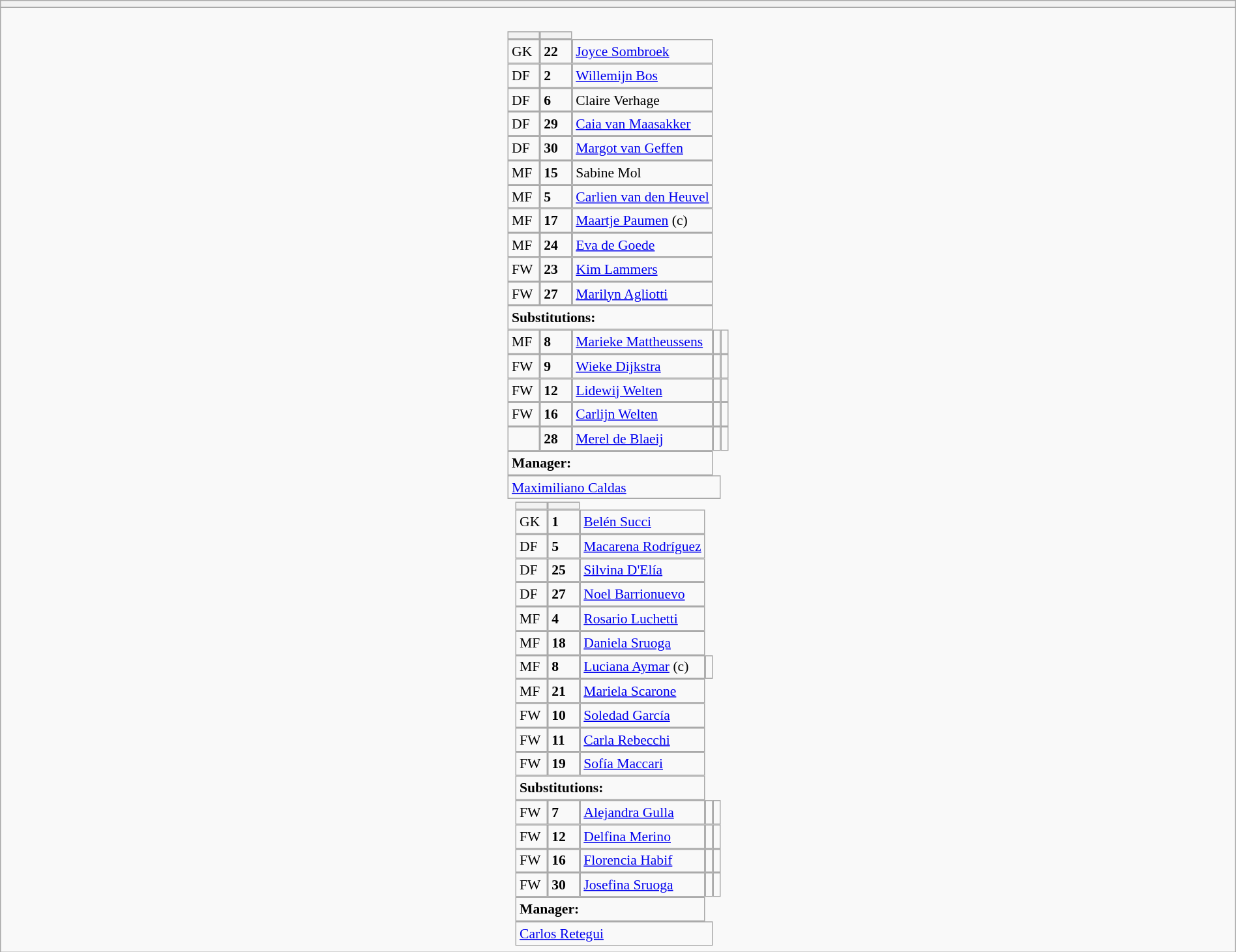<table style="width:100%" class="wikitable collapsible collapsed">
<tr>
<th></th>
</tr>
<tr>
<td><br>






<table style="font-size:90%; margin:0.2em auto;" cellspacing="0" cellpadding="0">
<tr>
<th width="25"></th>
<th width="25"></th>
</tr>
<tr>
<td>GK</td>
<td><strong>22</strong></td>
<td><a href='#'>Joyce Sombroek</a></td>
</tr>
<tr>
<td>DF</td>
<td><strong>2</strong></td>
<td><a href='#'>Willemijn Bos</a></td>
</tr>
<tr>
<td>DF</td>
<td><strong>6</strong></td>
<td>Claire Verhage</td>
</tr>
<tr>
<td>DF</td>
<td><strong>29</strong></td>
<td><a href='#'>Caia van Maasakker</a></td>
</tr>
<tr>
<td>DF</td>
<td><strong>30</strong></td>
<td><a href='#'>Margot van Geffen</a></td>
</tr>
<tr>
<td>MF</td>
<td><strong>15</strong></td>
<td>Sabine Mol</td>
</tr>
<tr>
<td>MF</td>
<td><strong>5</strong></td>
<td><a href='#'>Carlien van den Heuvel</a></td>
</tr>
<tr>
<td>MF</td>
<td><strong>17</strong></td>
<td><a href='#'>Maartje Paumen</a> (c)</td>
</tr>
<tr>
<td>MF</td>
<td><strong>24</strong></td>
<td><a href='#'>Eva de Goede</a></td>
</tr>
<tr>
<td>FW</td>
<td><strong>23</strong></td>
<td><a href='#'>Kim Lammers</a></td>
</tr>
<tr>
<td>FW</td>
<td><strong>27</strong></td>
<td><a href='#'>Marilyn Agliotti</a></td>
</tr>
<tr>
<td colspan=3><strong>Substitutions:</strong></td>
</tr>
<tr>
<td>MF</td>
<td><strong>8</strong></td>
<td><a href='#'>Marieke Mattheussens</a></td>
<td></td>
<td></td>
</tr>
<tr>
<td>FW</td>
<td><strong>9</strong></td>
<td><a href='#'>Wieke Dijkstra</a></td>
<td></td>
<td></td>
</tr>
<tr>
<td>FW</td>
<td><strong>12</strong></td>
<td><a href='#'>Lidewij Welten</a></td>
<td></td>
<td></td>
</tr>
<tr>
<td>FW</td>
<td><strong>16</strong></td>
<td><a href='#'>Carlijn Welten</a></td>
<td></td>
<td></td>
</tr>
<tr>
<td></td>
<td><strong>28</strong></td>
<td><a href='#'>Merel de Blaeij</a></td>
<td></td>
<td></td>
</tr>
<tr>
<td colspan=3><strong>Manager:</strong></td>
</tr>
<tr>
<td colspan=4> <a href='#'>Maximiliano Caldas</a></td>
</tr>
</table>
<table cellspacing="0" cellpadding="0" style="font-size:90%; margin:0.2em auto;">
<tr>
<th width="25"></th>
<th width="25"></th>
</tr>
<tr>
<td>GK</td>
<td><strong>1</strong></td>
<td><a href='#'>Belén Succi</a></td>
</tr>
<tr>
<td>DF</td>
<td><strong>5</strong></td>
<td><a href='#'>Macarena Rodríguez</a></td>
</tr>
<tr>
<td>DF</td>
<td><strong>25</strong></td>
<td><a href='#'>Silvina D'Elía</a></td>
</tr>
<tr>
<td>DF</td>
<td><strong>27</strong></td>
<td><a href='#'>Noel Barrionuevo</a></td>
</tr>
<tr>
<td>MF</td>
<td><strong>4</strong></td>
<td><a href='#'>Rosario Luchetti</a></td>
</tr>
<tr>
<td>MF</td>
<td><strong>18</strong></td>
<td><a href='#'>Daniela Sruoga</a></td>
</tr>
<tr>
<td>MF</td>
<td><strong>8</strong></td>
<td><a href='#'>Luciana Aymar</a> (c)</td>
<td> </td>
</tr>
<tr>
<td>MF</td>
<td><strong>21</strong></td>
<td><a href='#'>Mariela Scarone</a></td>
</tr>
<tr>
<td>FW</td>
<td><strong>10</strong></td>
<td><a href='#'>Soledad García</a></td>
</tr>
<tr>
<td>FW</td>
<td><strong>11</strong></td>
<td><a href='#'>Carla Rebecchi</a></td>
</tr>
<tr>
<td>FW</td>
<td><strong>19</strong></td>
<td><a href='#'>Sofía Maccari</a></td>
</tr>
<tr>
<td colspan=3><strong>Substitutions:</strong></td>
</tr>
<tr>
<td>FW</td>
<td><strong>7</strong></td>
<td><a href='#'>Alejandra Gulla</a></td>
<td></td>
<td></td>
</tr>
<tr>
<td>FW</td>
<td><strong>12</strong></td>
<td><a href='#'>Delfina Merino</a></td>
<td></td>
<td></td>
</tr>
<tr>
<td>FW</td>
<td><strong>16</strong></td>
<td><a href='#'>Florencia Habif</a></td>
<td></td>
<td></td>
</tr>
<tr>
<td>FW</td>
<td><strong>30</strong></td>
<td><a href='#'>Josefina Sruoga</a></td>
<td></td>
<td></td>
</tr>
<tr>
<td colspan=3><strong>Manager:</strong></td>
</tr>
<tr>
<td colspan=4> <a href='#'>Carlos Retegui</a></td>
</tr>
</table>
</td>
</tr>
</table>
